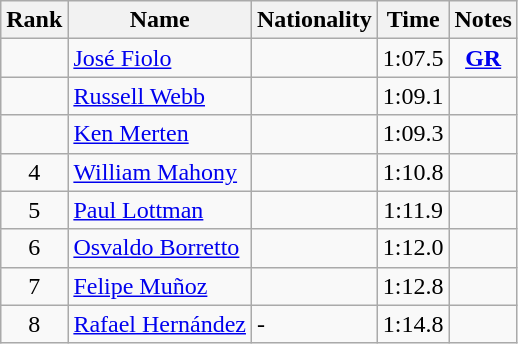<table class="wikitable sortable" style="text-align:center">
<tr>
<th>Rank</th>
<th>Name</th>
<th>Nationality</th>
<th>Time</th>
<th>Notes</th>
</tr>
<tr>
<td></td>
<td align=left><a href='#'>José Fiolo</a></td>
<td align=left></td>
<td>1:07.5</td>
<td><strong><a href='#'>GR</a></strong></td>
</tr>
<tr>
<td></td>
<td align=left><a href='#'>Russell Webb</a></td>
<td align=left></td>
<td>1:09.1</td>
<td></td>
</tr>
<tr>
<td></td>
<td align=left><a href='#'>Ken Merten</a></td>
<td align=left></td>
<td>1:09.3</td>
<td></td>
</tr>
<tr>
<td>4</td>
<td align=left><a href='#'>William Mahony</a></td>
<td align=left></td>
<td>1:10.8</td>
<td></td>
</tr>
<tr>
<td>5</td>
<td align=left><a href='#'>Paul Lottman</a></td>
<td align=left></td>
<td>1:11.9</td>
<td></td>
</tr>
<tr>
<td>6</td>
<td align=left><a href='#'>Osvaldo Borretto</a></td>
<td align=left></td>
<td>1:12.0</td>
<td></td>
</tr>
<tr>
<td>7</td>
<td align=left><a href='#'>Felipe Muñoz</a></td>
<td align=left></td>
<td>1:12.8</td>
<td></td>
</tr>
<tr>
<td>8</td>
<td align=left><a href='#'>Rafael Hernández</a></td>
<td align=left>-</td>
<td>1:14.8</td>
<td></td>
</tr>
</table>
